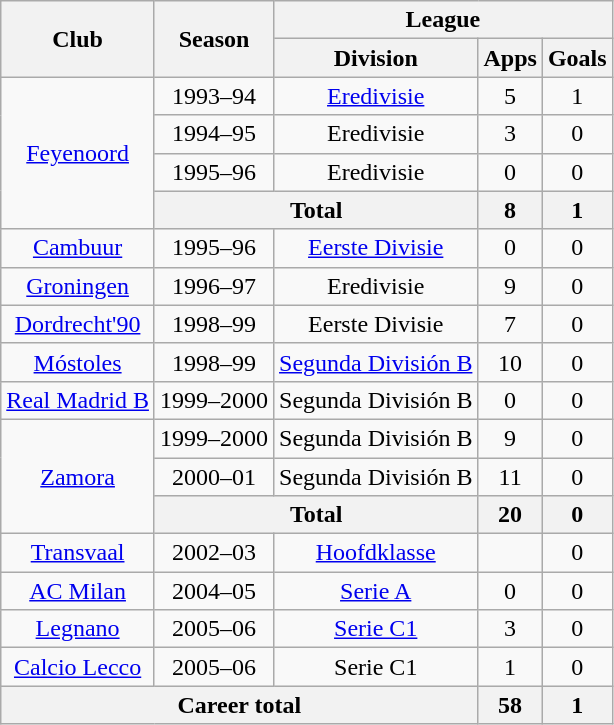<table class="wikitable" style="text-align:center">
<tr>
<th rowspan="2">Club</th>
<th rowspan="2">Season</th>
<th colspan="3">League</th>
</tr>
<tr>
<th>Division</th>
<th>Apps</th>
<th>Goals</th>
</tr>
<tr>
<td rowspan="4"><a href='#'>Feyenoord</a></td>
<td>1993–94</td>
<td><a href='#'>Eredivisie</a></td>
<td>5</td>
<td>1</td>
</tr>
<tr>
<td>1994–95</td>
<td>Eredivisie</td>
<td>3</td>
<td>0</td>
</tr>
<tr>
<td>1995–96</td>
<td>Eredivisie</td>
<td>0</td>
<td>0</td>
</tr>
<tr>
<th colspan="2">Total</th>
<th>8</th>
<th>1</th>
</tr>
<tr>
<td><a href='#'>Cambuur</a></td>
<td>1995–96</td>
<td><a href='#'>Eerste Divisie</a></td>
<td>0</td>
<td>0</td>
</tr>
<tr>
<td><a href='#'>Groningen</a></td>
<td>1996–97</td>
<td>Eredivisie</td>
<td>9</td>
<td>0</td>
</tr>
<tr>
<td><a href='#'>Dordrecht'90</a></td>
<td>1998–99</td>
<td>Eerste Divisie</td>
<td>7</td>
<td>0</td>
</tr>
<tr>
<td><a href='#'>Móstoles</a></td>
<td>1998–99</td>
<td><a href='#'>Segunda División B</a></td>
<td>10</td>
<td>0</td>
</tr>
<tr>
<td><a href='#'>Real Madrid B</a></td>
<td>1999–2000</td>
<td>Segunda División B</td>
<td>0</td>
<td>0</td>
</tr>
<tr>
<td rowspan="3"><a href='#'>Zamora</a></td>
<td>1999–2000</td>
<td>Segunda División B</td>
<td>9</td>
<td>0</td>
</tr>
<tr>
<td>2000–01</td>
<td>Segunda División B</td>
<td>11</td>
<td>0</td>
</tr>
<tr>
<th colspan="2">Total</th>
<th>20</th>
<th>0</th>
</tr>
<tr>
<td><a href='#'>Transvaal</a></td>
<td>2002–03</td>
<td><a href='#'>Hoofdklasse</a></td>
<td></td>
<td>0</td>
</tr>
<tr>
<td><a href='#'>AC Milan</a></td>
<td>2004–05</td>
<td><a href='#'>Serie A</a></td>
<td>0</td>
<td>0</td>
</tr>
<tr>
<td><a href='#'>Legnano</a></td>
<td>2005–06</td>
<td><a href='#'>Serie C1</a></td>
<td>3</td>
<td>0</td>
</tr>
<tr>
<td><a href='#'>Calcio Lecco</a></td>
<td>2005–06</td>
<td>Serie C1</td>
<td>1</td>
<td>0</td>
</tr>
<tr>
<th colspan="3">Career total</th>
<th>58</th>
<th>1</th>
</tr>
</table>
